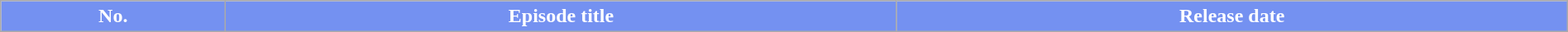<table class="wikitable plainrowheaders mw-collapsible" style="width:100%; margin:left;">
<tr>
<th style="color:white; background-color: #7491F1">No.</th>
<th style="color:white; background-color: #7491F1">Episode title</th>
<th style="color:white; background-color: #7491F1">Release date<br>


















































</th>
</tr>
</table>
